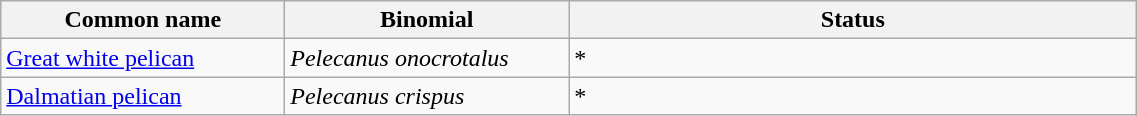<table width=60% class="wikitable">
<tr>
<th width=15%>Common name</th>
<th width=15%>Binomial</th>
<th width=30%>Status</th>
</tr>
<tr>
<td><a href='#'>Great white pelican</a></td>
<td><em>Pelecanus onocrotalus</em></td>
<td>*</td>
</tr>
<tr>
<td><a href='#'>Dalmatian pelican</a></td>
<td><em>Pelecanus crispus</em></td>
<td>*</td>
</tr>
</table>
